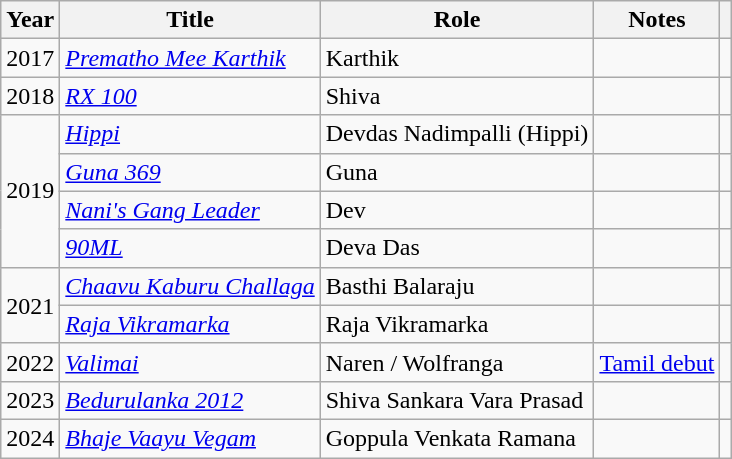<table class="wikitable sortable">
<tr>
<th>Year</th>
<th>Title</th>
<th>Role</th>
<th class="unsortable">Notes</th>
<th class="unsortable"></th>
</tr>
<tr>
<td>2017</td>
<td><em><a href='#'>Prematho Mee Karthik</a></em></td>
<td>Karthik</td>
<td></td>
<td style="text-align:center;"></td>
</tr>
<tr>
<td>2018</td>
<td><em><a href='#'>RX 100</a></em></td>
<td>Shiva</td>
<td></td>
<td style="text-align:center;"></td>
</tr>
<tr>
<td rowspan=4>2019</td>
<td><em><a href='#'>Hippi</a></em></td>
<td>Devdas Nadimpalli (Hippi)</td>
<td></td>
<td style="text-align:center;"></td>
</tr>
<tr>
<td><em><a href='#'>Guna 369</a></em></td>
<td>Guna</td>
<td></td>
<td style="text-align:center;"></td>
</tr>
<tr>
<td><em><a href='#'>Nani's Gang Leader</a></em></td>
<td>Dev</td>
<td></td>
<td style="text-align:center;"></td>
</tr>
<tr>
<td><em><a href='#'>90ML</a></em></td>
<td>Deva Das</td>
<td></td>
<td style="text-align:center;"></td>
</tr>
<tr>
<td rowspan="2">2021</td>
<td><em><a href='#'>Chaavu Kaburu Challaga</a></em></td>
<td>Basthi Balaraju</td>
<td></td>
<td style="text-align:center;"></td>
</tr>
<tr>
<td><a href='#'><em>Raja Vikramarka</em></a></td>
<td>Raja Vikramarka</td>
<td></td>
<td style="text-align:center;"></td>
</tr>
<tr>
<td>2022</td>
<td><em><a href='#'>Valimai</a></em></td>
<td>Naren / Wolfranga</td>
<td><a href='#'>Tamil debut</a></td>
<td style="text-align:center;"></td>
</tr>
<tr>
<td>2023</td>
<td><em><a href='#'>Bedurulanka 2012</a></em></td>
<td>Shiva Sankara Vara Prasad</td>
<td></td>
<td></td>
</tr>
<tr>
<td>2024</td>
<td><em><a href='#'>Bhaje Vaayu Vegam</a></em></td>
<td>Goppula Venkata Ramana</td>
<td></td>
<td></td>
</tr>
</table>
